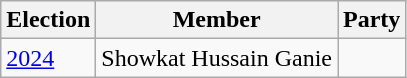<table class="wikitable sortable">
<tr>
<th>Election</th>
<th>Member</th>
<th colspan=2>Party</th>
</tr>
<tr>
<td><a href='#'>2024</a></td>
<td>Showkat Hussain Ganie</td>
<td></td>
</tr>
</table>
